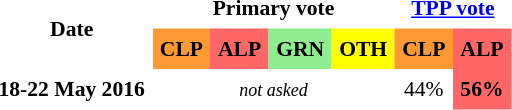<table class="toccolours" cellpadding="5" cellspacing="0" style="text-align:center; margin-right:.5em; margin-top:.4em; font-size:90%;">
<tr>
<th rowspan="2">Date</th>
<th colspan="4">Primary vote</th>
<th colspan="2"><a href='#'>TPP vote</a></th>
</tr>
<tr>
<th style="background:#f93;">CLP</th>
<th style="background:#f66;">ALP</th>
<th style="background:#90ee90;">GRN</th>
<th style="background:#ff0;;">OTH</th>
<th style="background:#f93;">CLP</th>
<th style="background:#f66;">ALP</th>
</tr>
<tr>
<th>18-22 May 2016</th>
<td colspan=4><em><small>not asked</small></em></td>
<td>44%</td>
<td style="background:#f66;"><strong>56%</strong></td>
</tr>
</table>
